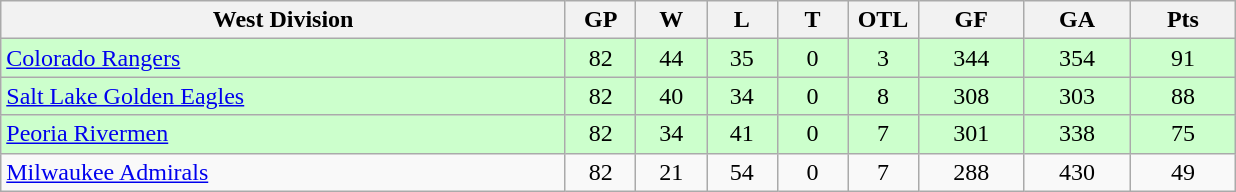<table class="wikitable">
<tr>
<th width="40%">West Division</th>
<th width="5%">GP</th>
<th width="5%">W</th>
<th width="5%">L</th>
<th width="5%">T</th>
<th width="5%">OTL</th>
<th width="7.5%">GF</th>
<th width="7.5%">GA</th>
<th width="7.5%">Pts</th>
</tr>
<tr align="center" bgcolor="#CCFFCC">
<td align="left"><a href='#'>Colorado Rangers</a></td>
<td>82</td>
<td>44</td>
<td>35</td>
<td>0</td>
<td>3</td>
<td>344</td>
<td>354</td>
<td>91</td>
</tr>
<tr align="center" bgcolor="#CCFFCC">
<td align="left"><a href='#'>Salt Lake Golden Eagles</a></td>
<td>82</td>
<td>40</td>
<td>34</td>
<td>0</td>
<td>8</td>
<td>308</td>
<td>303</td>
<td>88</td>
</tr>
<tr align="center" bgcolor="#CCFFCC">
<td align="left"><a href='#'>Peoria Rivermen</a></td>
<td>82</td>
<td>34</td>
<td>41</td>
<td>0</td>
<td>7</td>
<td>301</td>
<td>338</td>
<td>75</td>
</tr>
<tr align="center">
<td align="left"><a href='#'>Milwaukee Admirals</a></td>
<td>82</td>
<td>21</td>
<td>54</td>
<td>0</td>
<td>7</td>
<td>288</td>
<td>430</td>
<td>49</td>
</tr>
</table>
